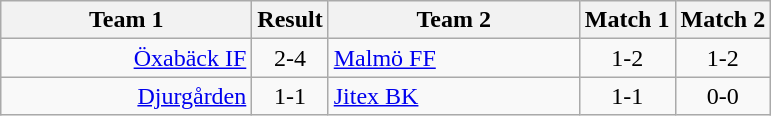<table class="wikitable">
<tr>
<th width="160">Team 1</th>
<th>Result</th>
<th width="160">Team 2</th>
<th>Match 1</th>
<th>Match 2</th>
</tr>
<tr>
<td style="text-align:right;"><a href='#'>Öxabäck IF</a></td>
<td style="text-align:center;">2-4</td>
<td style="text-align:left;"><a href='#'>Malmö FF</a></td>
<td style="text-align:center;">1-2</td>
<td style="text-align:center;">1-2</td>
</tr>
<tr>
<td style="text-align:right;"><a href='#'>Djurgården</a></td>
<td style="text-align:center;">1-1</td>
<td style="text-align:left;"><a href='#'>Jitex BK</a></td>
<td style="text-align:center;">1-1</td>
<td style="text-align:center;">0-0</td>
</tr>
</table>
